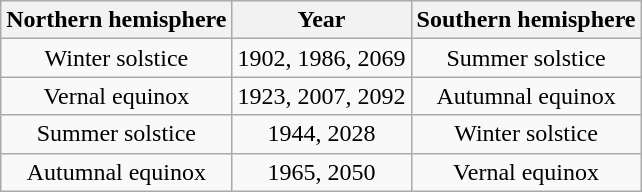<table class="wikitable" style="text-align: center; margin-left: 20px;">
<tr>
<th>Northern hemisphere</th>
<th>Year</th>
<th>Southern hemisphere</th>
</tr>
<tr>
<td>Winter solstice</td>
<td>1902, 1986, 2069</td>
<td>Summer solstice</td>
</tr>
<tr>
<td>Vernal equinox</td>
<td>1923, 2007, 2092</td>
<td>Autumnal equinox</td>
</tr>
<tr>
<td>Summer solstice</td>
<td>1944, 2028</td>
<td>Winter solstice</td>
</tr>
<tr>
<td>Autumnal equinox</td>
<td>1965, 2050</td>
<td>Vernal equinox</td>
</tr>
</table>
